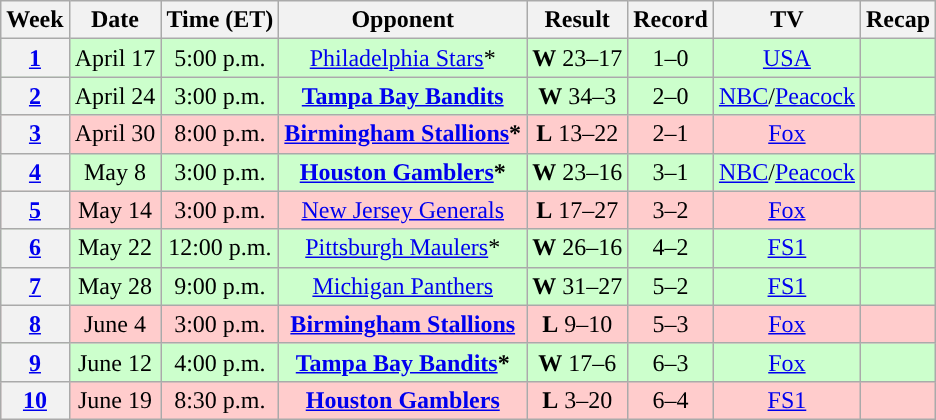<table class="wikitable" style="text-align:center">
<tr>
<th>Week</th>
<th>Date</th>
<th>Time (ET)</th>
<th>Opponent</th>
<th>Result</th>
<th>Record</th>
<th>TV</th>
<th>Recap</th>
</tr>
<tr style="background:#ccffcc">
<th><a href='#'>1</a></th>
<td>April 17</td>
<td>5:00 p.m.</td>
<td><a href='#'>Philadelphia Stars</a>*</td>
<td><strong>W</strong> 23–17</td>
<td>1–0</td>
<td><a href='#'>USA</a></td>
<td></td>
</tr>
<tr style="background:#ccffcc">
<th><a href='#'>2</a></th>
<td>April 24</td>
<td>3:00 p.m.</td>
<td><strong><a href='#'>Tampa Bay Bandits</a></strong></td>
<td><strong>W</strong> 34–3</td>
<td>2–0</td>
<td><a href='#'>NBC</a>/<a href='#'>Peacock</a></td>
<td></td>
</tr>
<tr style="background:#ffcccc">
<th><a href='#'>3</a></th>
<td>April 30</td>
<td>8:00 p.m.</td>
<td><strong><a href='#'>Birmingham Stallions</a>*</strong></td>
<td><strong>L</strong> 13–22</td>
<td>2–1</td>
<td><a href='#'>Fox</a></td>
<td></td>
</tr>
<tr style="background:#ccffcc">
<th><a href='#'>4</a></th>
<td>May 8</td>
<td>3:00 p.m.</td>
<td><strong><a href='#'>Houston Gamblers</a>*</strong></td>
<td><strong>W</strong> 23–16</td>
<td>3–1</td>
<td><a href='#'>NBC</a>/<a href='#'>Peacock</a></td>
<td></td>
</tr>
<tr style="background:#ffcccc">
<th><a href='#'>5</a></th>
<td>May 14</td>
<td>3:00 p.m.</td>
<td><a href='#'>New Jersey Generals</a></td>
<td><strong>L</strong> 17–27</td>
<td>3–2</td>
<td><a href='#'>Fox</a></td>
<td></td>
</tr>
<tr style="background:#ccffcc">
<th><a href='#'>6</a></th>
<td>May 22</td>
<td>12:00 p.m.</td>
<td><a href='#'>Pittsburgh Maulers</a>*</td>
<td><strong>W</strong> 26–16</td>
<td>4–2</td>
<td><a href='#'>FS1</a></td>
<td></td>
</tr>
<tr style="background:#ccffcc">
<th><a href='#'>7</a></th>
<td>May 28</td>
<td>9:00 p.m.</td>
<td><a href='#'>Michigan Panthers</a></td>
<td><strong>W</strong> 31–27 </td>
<td>5–2</td>
<td><a href='#'>FS1</a></td>
<td></td>
</tr>
<tr style="background:#ffcccc">
<th><a href='#'>8</a></th>
<td>June 4</td>
<td>3:00 p.m.</td>
<td><strong><a href='#'>Birmingham Stallions</a></strong></td>
<td><strong>L</strong> 9–10</td>
<td>5–3</td>
<td><a href='#'>Fox</a></td>
<td></td>
</tr>
<tr style="background:#ccffcc">
<th><a href='#'>9</a></th>
<td>June 12</td>
<td>4:00 p.m.</td>
<td><strong><a href='#'>Tampa Bay Bandits</a>*</strong></td>
<td><strong>W</strong> 17–6</td>
<td>6–3</td>
<td><a href='#'>Fox</a></td>
<td></td>
</tr>
<tr style="background:#ffcccc">
<th><a href='#'>10</a></th>
<td>June 19</td>
<td>8:30 p.m.</td>
<td><strong><a href='#'>Houston Gamblers</a></strong></td>
<td><strong>L</strong> 3–20</td>
<td>6–4</td>
<td><a href='#'>FS1</a></td>
<td></td>
</tr>
</table>
